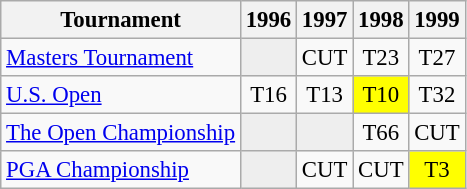<table class="wikitable" style="font-size:95%;text-align:center;">
<tr>
<th>Tournament</th>
<th>1996</th>
<th>1997</th>
<th>1998</th>
<th>1999</th>
</tr>
<tr>
<td align=left><a href='#'>Masters Tournament</a></td>
<td style="background:#eeeeee;"></td>
<td>CUT</td>
<td>T23</td>
<td>T27</td>
</tr>
<tr>
<td align=left><a href='#'>U.S. Open</a></td>
<td>T16</td>
<td>T13</td>
<td style="background:yellow;">T10</td>
<td>T32</td>
</tr>
<tr>
<td align=left><a href='#'>The Open Championship</a></td>
<td style="background:#eeeeee;"></td>
<td style="background:#eeeeee;"></td>
<td>T66</td>
<td>CUT</td>
</tr>
<tr>
<td align=left><a href='#'>PGA Championship</a></td>
<td style="background:#eeeeee;"></td>
<td>CUT</td>
<td>CUT</td>
<td style="background:yellow;">T3</td>
</tr>
</table>
